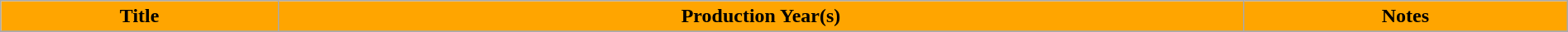<table class="wikitable plainrowheaders" style="width:100%; background:#FFFFFF">
<tr style="color:black">
<th style="background: #FFA500;">Title</th>
<th style="background: #FFA500;">Production Year(s)</th>
<th style="background: #FFA500;">Notes</th>
</tr>
<tr>
</tr>
</table>
